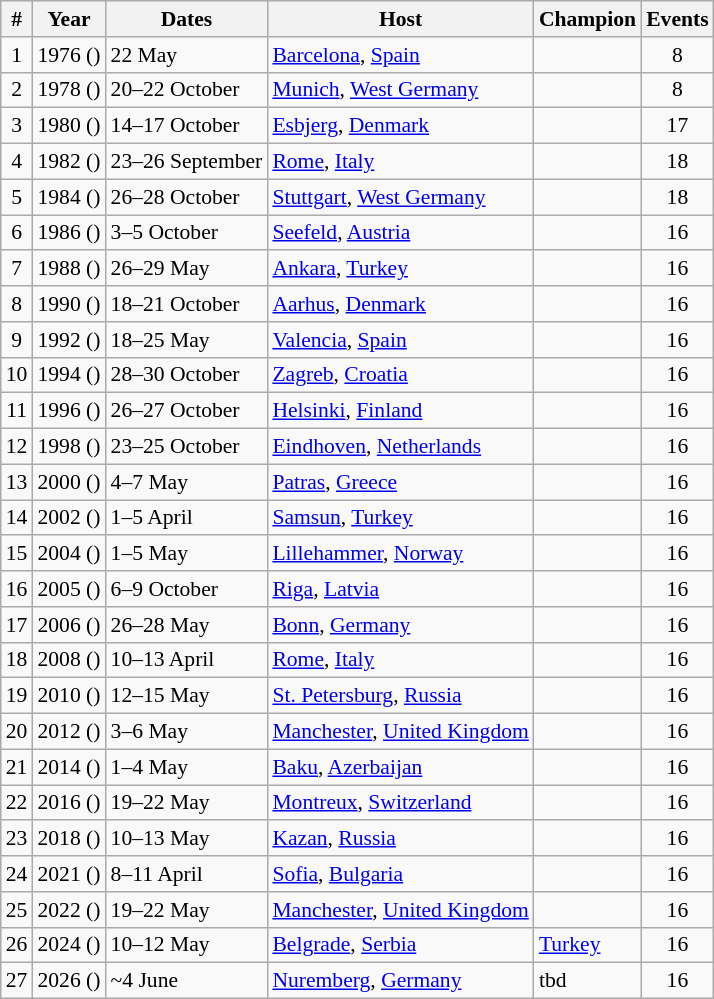<table class="wikitable" style="font-size:90%">
<tr>
<th>#</th>
<th>Year</th>
<th>Dates</th>
<th>Host</th>
<th>Champion</th>
<th>Events</th>
</tr>
<tr>
<td align=center>1</td>
<td>1976 ()</td>
<td>22 May</td>
<td> <a href='#'>Barcelona</a>, <a href='#'>Spain</a></td>
<td></td>
<td align=center>8</td>
</tr>
<tr>
<td align=center>2</td>
<td>1978 ()</td>
<td>20–22 October</td>
<td> <a href='#'>Munich</a>, <a href='#'>West Germany</a></td>
<td></td>
<td align=center>8</td>
</tr>
<tr>
<td align=center>3</td>
<td>1980 ()</td>
<td>14–17 October</td>
<td> <a href='#'>Esbjerg</a>, <a href='#'>Denmark</a></td>
<td></td>
<td align=center>17</td>
</tr>
<tr>
<td align=center>4</td>
<td>1982 ()</td>
<td>23–26 September</td>
<td> <a href='#'>Rome</a>, <a href='#'>Italy</a></td>
<td></td>
<td align=center>18</td>
</tr>
<tr>
<td align=center>5</td>
<td>1984 ()</td>
<td>26–28 October</td>
<td> <a href='#'>Stuttgart</a>, <a href='#'>West Germany</a></td>
<td></td>
<td align=center>18</td>
</tr>
<tr>
<td align=center>6</td>
<td>1986 ()</td>
<td>3–5 October</td>
<td> <a href='#'>Seefeld</a>, <a href='#'>Austria</a></td>
<td></td>
<td align=center>16</td>
</tr>
<tr>
<td align=center>7</td>
<td>1988 ()</td>
<td>26–29 May</td>
<td> <a href='#'>Ankara</a>, <a href='#'>Turkey</a></td>
<td></td>
<td align=center>16</td>
</tr>
<tr>
<td align=center>8</td>
<td>1990 ()</td>
<td>18–21 October</td>
<td> <a href='#'>Aarhus</a>, <a href='#'>Denmark</a></td>
<td></td>
<td align=center>16</td>
</tr>
<tr>
<td align=center>9</td>
<td>1992 ()</td>
<td>18–25 May</td>
<td> <a href='#'>Valencia</a>, <a href='#'>Spain</a></td>
<td></td>
<td align=center>16</td>
</tr>
<tr>
<td align=center>10</td>
<td>1994 ()</td>
<td>28–30 October</td>
<td> <a href='#'>Zagreb</a>, <a href='#'>Croatia</a></td>
<td></td>
<td align=center>16</td>
</tr>
<tr>
<td align=center>11</td>
<td>1996 ()</td>
<td>26–27 October</td>
<td> <a href='#'>Helsinki</a>, <a href='#'>Finland</a></td>
<td></td>
<td align=center>16</td>
</tr>
<tr>
<td align=center>12</td>
<td>1998 ()</td>
<td>23–25 October</td>
<td> <a href='#'>Eindhoven</a>, <a href='#'>Netherlands</a></td>
<td></td>
<td align=center>16</td>
</tr>
<tr>
<td align=center>13</td>
<td>2000 ()</td>
<td>4–7 May</td>
<td> <a href='#'>Patras</a>, <a href='#'>Greece</a></td>
<td></td>
<td align=center>16</td>
</tr>
<tr>
<td align=center>14</td>
<td>2002 ()</td>
<td>1–5 April</td>
<td> <a href='#'>Samsun</a>, <a href='#'>Turkey</a></td>
<td></td>
<td align=center>16</td>
</tr>
<tr>
<td align=center>15</td>
<td>2004 ()</td>
<td>1–5 May</td>
<td> <a href='#'>Lillehammer</a>, <a href='#'>Norway</a></td>
<td></td>
<td align=center>16</td>
</tr>
<tr>
<td align=center>16</td>
<td>2005 ()</td>
<td>6–9 October</td>
<td> <a href='#'>Riga</a>, <a href='#'>Latvia</a></td>
<td></td>
<td align=center>16</td>
</tr>
<tr>
<td align=center>17</td>
<td>2006 ()</td>
<td>26–28 May</td>
<td> <a href='#'>Bonn</a>, <a href='#'>Germany</a></td>
<td></td>
<td align=center>16</td>
</tr>
<tr>
<td align=center>18</td>
<td>2008 ()</td>
<td>10–13 April</td>
<td> <a href='#'>Rome</a>, <a href='#'>Italy</a></td>
<td></td>
<td align=center>16</td>
</tr>
<tr>
<td align=center>19</td>
<td>2010 ()</td>
<td>12–15 May</td>
<td> <a href='#'>St. Petersburg</a>, <a href='#'>Russia</a></td>
<td></td>
<td align=center>16</td>
</tr>
<tr>
<td align=center>20</td>
<td>2012 ()</td>
<td>3–6 May</td>
<td> <a href='#'>Manchester</a>, <a href='#'>United Kingdom</a></td>
<td></td>
<td align=center>16</td>
</tr>
<tr>
<td align=center>21</td>
<td>2014 ()</td>
<td>1–4 May</td>
<td> <a href='#'>Baku</a>, <a href='#'>Azerbaijan</a></td>
<td></td>
<td align=center>16</td>
</tr>
<tr>
<td align=center>22</td>
<td>2016 ()</td>
<td>19–22 May</td>
<td> <a href='#'>Montreux</a>, <a href='#'>Switzerland</a></td>
<td></td>
<td align=center>16</td>
</tr>
<tr>
<td align=center>23</td>
<td>2018 ()</td>
<td>10–13 May</td>
<td> <a href='#'>Kazan</a>, <a href='#'>Russia</a></td>
<td></td>
<td align=center>16</td>
</tr>
<tr>
<td align=center>24</td>
<td>2021 ()</td>
<td>8–11 April</td>
<td> <a href='#'>Sofia</a>, <a href='#'>Bulgaria</a></td>
<td></td>
<td align=center>16</td>
</tr>
<tr>
<td align=center>25</td>
<td>2022 ()</td>
<td>19–22 May</td>
<td> <a href='#'>Manchester</a>, <a href='#'>United Kingdom</a></td>
<td></td>
<td align=center>16</td>
</tr>
<tr>
<td align=center>26</td>
<td>2024 ()</td>
<td>10–12 May</td>
<td> <a href='#'>Belgrade</a>, <a href='#'>Serbia</a></td>
<td> <a href='#'>Turkey</a></td>
<td align="center">16</td>
</tr>
<tr>
<td>27</td>
<td>2026 ()</td>
<td>~4 June</td>
<td> <a href='#'>Nuremberg</a>, <a href='#'>Germany</a></td>
<td>tbd</td>
<td align="center">16</td>
</tr>
</table>
